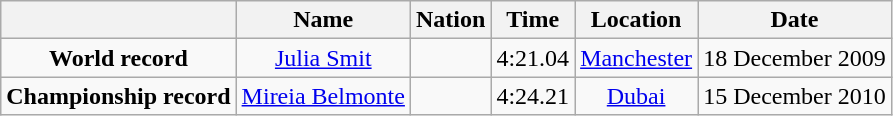<table class=wikitable style=text-align:center>
<tr>
<th></th>
<th>Name</th>
<th>Nation</th>
<th>Time</th>
<th>Location</th>
<th>Date</th>
</tr>
<tr>
<td><strong>World record</strong></td>
<td><a href='#'>Julia Smit</a></td>
<td></td>
<td align=left>4:21.04</td>
<td><a href='#'>Manchester</a></td>
<td>18 December 2009</td>
</tr>
<tr>
<td><strong>Championship record</strong></td>
<td><a href='#'>Mireia Belmonte</a></td>
<td></td>
<td align=left>4:24.21</td>
<td><a href='#'>Dubai</a></td>
<td>15 December 2010</td>
</tr>
</table>
